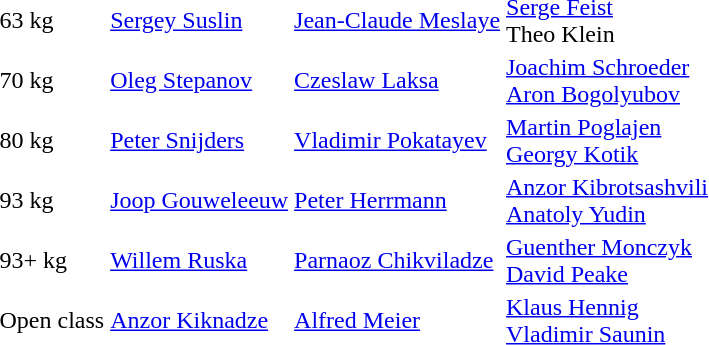<table>
<tr>
<td>63 kg</td>
<td><a href='#'>Sergey Suslin</a></td>
<td><a href='#'>Jean-Claude Meslaye</a></td>
<td><a href='#'>Serge Feist</a><br>Theo Klein</td>
</tr>
<tr>
<td>70 kg</td>
<td><a href='#'>Oleg Stepanov</a></td>
<td><a href='#'>Czeslaw Laksa</a></td>
<td><a href='#'>Joachim Schroeder</a><br><a href='#'>Aron Bogolyubov</a></td>
</tr>
<tr>
<td>80 kg</td>
<td><a href='#'>Peter Snijders</a></td>
<td><a href='#'>Vladimir Pokatayev</a></td>
<td><a href='#'>Martin Poglajen</a><br><a href='#'>Georgy Kotik</a></td>
</tr>
<tr>
<td>93 kg</td>
<td><a href='#'>Joop Gouweleeuw</a></td>
<td><a href='#'>Peter Herrmann</a></td>
<td><a href='#'>Anzor Kibrotsashvili</a><br><a href='#'>Anatoly Yudin</a></td>
</tr>
<tr>
<td>93+ kg</td>
<td><a href='#'>Willem Ruska</a></td>
<td><a href='#'>Parnaoz Chikviladze</a></td>
<td><a href='#'>Guenther Monczyk</a><br><a href='#'>David Peake</a></td>
</tr>
<tr>
<td>Open class</td>
<td><a href='#'>Anzor Kiknadze</a></td>
<td><a href='#'>Alfred Meier</a></td>
<td><a href='#'>Klaus Hennig</a><br><a href='#'>Vladimir Saunin</a></td>
</tr>
</table>
